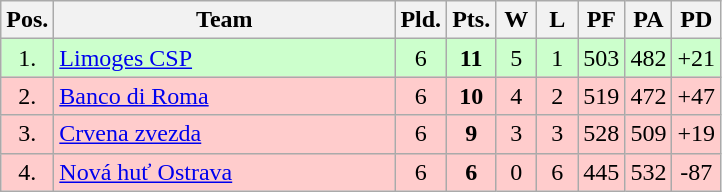<table class="wikitable" style="text-align:center">
<tr>
<th width=15>Pos.</th>
<th width=220>Team</th>
<th width=20>Pld.</th>
<th width=20>Pts.</th>
<th width=20>W</th>
<th width=20>L</th>
<th width=20>PF</th>
<th width=20>PA</th>
<th width=20>PD</th>
</tr>
<tr style="background: #ccffcc;">
<td>1.</td>
<td align=left> <a href='#'>Limoges CSP</a></td>
<td>6</td>
<td><strong>11</strong></td>
<td>5</td>
<td>1</td>
<td>503</td>
<td>482</td>
<td>+21</td>
</tr>
<tr style="background: #ffcccc;">
<td>2.</td>
<td align=left> <a href='#'>Banco di Roma</a></td>
<td>6</td>
<td><strong>10</strong></td>
<td>4</td>
<td>2</td>
<td>519</td>
<td>472</td>
<td>+47</td>
</tr>
<tr style="background: #ffcccc;">
<td>3.</td>
<td align=left> <a href='#'>Crvena zvezda</a></td>
<td>6</td>
<td><strong>9</strong></td>
<td>3</td>
<td>3</td>
<td>528</td>
<td>509</td>
<td>+19</td>
</tr>
<tr style="background: #ffcccc;">
<td>4.</td>
<td align=left> <a href='#'>Nová huť Ostrava</a></td>
<td>6</td>
<td><strong>6</strong></td>
<td>0</td>
<td>6</td>
<td>445</td>
<td>532</td>
<td>-87</td>
</tr>
</table>
